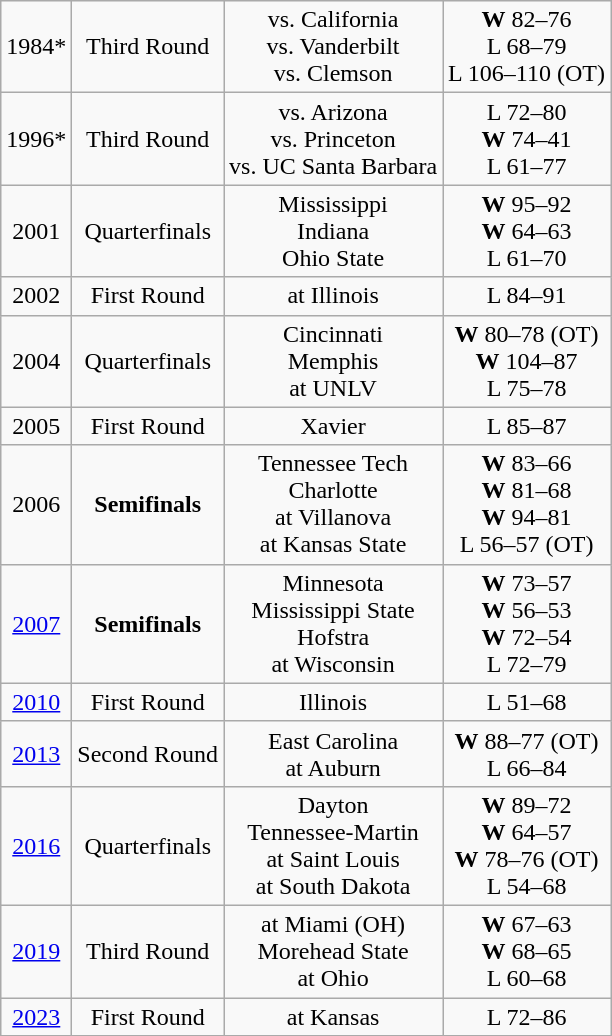<table class="wikitable" style="text-align:center;">
<tr style="text-align:center;">
<td>1984*</td>
<td>Third Round</td>
<td>vs. California<br>vs. Vanderbilt<br>vs. Clemson</td>
<td><strong>W</strong> 82–76<br>L 68–79<br>L 106–110 (OT)</td>
</tr>
<tr align="center">
<td>1996*</td>
<td>Third Round</td>
<td>vs. Arizona<br>vs. Princeton<br>vs. UC Santa Barbara</td>
<td>L 72–80<br><strong>W</strong> 74–41<br>L 61–77</td>
</tr>
<tr align="center">
<td>2001</td>
<td>Quarterfinals</td>
<td>Mississippi<br>Indiana<br>Ohio State</td>
<td><strong>W</strong> 95–92<br><strong>W</strong> 64–63<br>L 61–70</td>
</tr>
<tr align="center">
<td>2002</td>
<td>First Round</td>
<td>at Illinois</td>
<td>L 84–91</td>
</tr>
<tr align="center">
<td>2004</td>
<td>Quarterfinals</td>
<td>Cincinnati<br>Memphis<br>at UNLV</td>
<td><strong>W</strong> 80–78 (OT)<br><strong>W</strong> 104–87<br>L 75–78</td>
</tr>
<tr align="center">
<td>2005</td>
<td>First Round</td>
<td>Xavier</td>
<td>L 85–87</td>
</tr>
<tr align="center">
<td>2006</td>
<td><strong>Semifinals</strong></td>
<td>Tennessee Tech<br>Charlotte<br>at Villanova<br>at Kansas State</td>
<td><strong>W</strong> 83–66<br><strong>W</strong> 81–68<br><strong>W</strong> 94–81<br>L 56–57 (OT)</td>
</tr>
<tr align="center">
<td><a href='#'>2007</a></td>
<td><strong>Semifinals</strong></td>
<td>Minnesota<br>Mississippi State<br>Hofstra<br>at Wisconsin</td>
<td><strong>W</strong> 73–57<br><strong>W</strong> 56–53<br><strong>W</strong> 72–54<br>L 72–79</td>
</tr>
<tr align="center">
<td><a href='#'>2010</a></td>
<td>First Round</td>
<td>Illinois</td>
<td>L 51–68</td>
</tr>
<tr align="center">
<td><a href='#'>2013</a></td>
<td>Second Round</td>
<td>East Carolina<br>at Auburn</td>
<td><strong>W</strong> 88–77 (OT)<br>L 66–84</td>
</tr>
<tr align="center">
<td><a href='#'>2016</a></td>
<td>Quarterfinals</td>
<td>Dayton<br>Tennessee-Martin<br>at Saint Louis<br>at South Dakota</td>
<td><strong>W</strong> 89–72<br><strong>W</strong> 64–57<br><strong>W</strong> 78–76 (OT)<br>L 54–68</td>
</tr>
<tr align="center">
<td><a href='#'>2019</a></td>
<td>Third Round</td>
<td>at Miami (OH)<br>Morehead State<br>at Ohio</td>
<td><strong>W</strong> 67–63<br><strong>W</strong> 68–65<br>L 60–68</td>
</tr>
<tr align="center">
<td><a href='#'>2023</a></td>
<td>First Round</td>
<td>at Kansas</td>
<td>L 72–86</td>
</tr>
</table>
